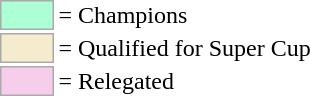<table>
<tr>
<td style="background-color:#ADFFD6; border:1px solid #aaaaaa; width:2em;"></td>
<td>= Champions</td>
</tr>
<tr>
<td style="background-color:#F5ECCE; border:1px solid #aaaaaa; width:2em;"></td>
<td>= Qualified for Super Cup</td>
</tr>
<tr>
<td style="background-color:#F6CEEC; border:1px solid #aaaaaa; width:2em;"></td>
<td>= Relegated</td>
</tr>
</table>
